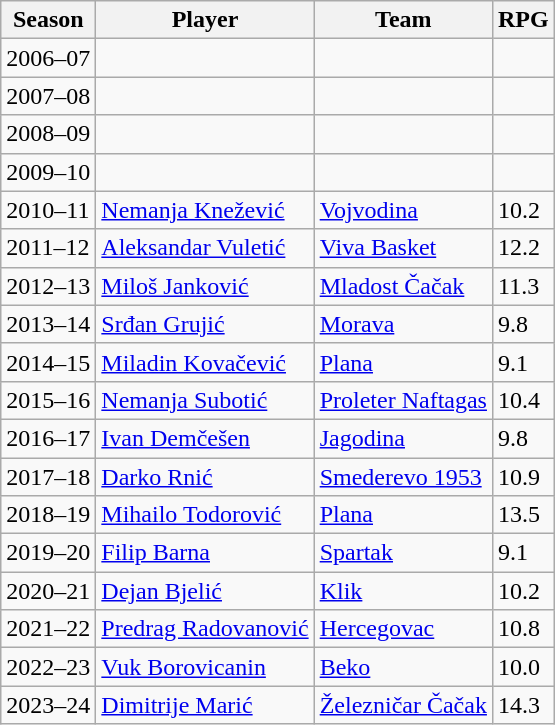<table class="wikitable">
<tr>
<th>Season</th>
<th>Player</th>
<th>Team</th>
<th>RPG</th>
</tr>
<tr>
<td>2006–07</td>
<td></td>
<td></td>
<td></td>
</tr>
<tr>
<td>2007–08</td>
<td></td>
<td></td>
<td></td>
</tr>
<tr>
<td>2008–09</td>
<td></td>
<td></td>
<td></td>
</tr>
<tr>
<td>2009–10</td>
<td></td>
<td></td>
<td></td>
</tr>
<tr>
<td>2010–11</td>
<td> <a href='#'>Nemanja Knežević</a></td>
<td><a href='#'>Vojvodina</a></td>
<td>10.2</td>
</tr>
<tr>
<td>2011–12</td>
<td> <a href='#'>Aleksandar Vuletić</a></td>
<td><a href='#'>Viva Basket</a></td>
<td>12.2</td>
</tr>
<tr>
<td>2012–13</td>
<td> <a href='#'>Miloš Janković</a></td>
<td><a href='#'>Mladost Čačak</a></td>
<td>11.3</td>
</tr>
<tr>
<td>2013–14</td>
<td> <a href='#'>Srđan Grujić</a></td>
<td><a href='#'>Morava</a></td>
<td>9.8</td>
</tr>
<tr>
<td>2014–15</td>
<td> <a href='#'>Miladin Kovačević</a></td>
<td><a href='#'>Plana</a></td>
<td>9.1</td>
</tr>
<tr>
<td>2015–16</td>
<td> <a href='#'>Nemanja Subotić</a></td>
<td><a href='#'>Proleter Naftagas</a></td>
<td>10.4</td>
</tr>
<tr>
<td>2016–17</td>
<td> <a href='#'>Ivan Demčešen</a></td>
<td><a href='#'>Jagodina</a></td>
<td>9.8</td>
</tr>
<tr>
<td>2017–18</td>
<td> <a href='#'>Darko Rnić</a></td>
<td><a href='#'>Smederevo 1953</a></td>
<td>10.9</td>
</tr>
<tr>
<td>2018–19</td>
<td> <a href='#'>Mihailo Todorović</a></td>
<td><a href='#'>Plana</a></td>
<td>13.5</td>
</tr>
<tr>
<td>2019–20</td>
<td> <a href='#'>Filip Barna</a></td>
<td><a href='#'>Spartak</a></td>
<td>9.1</td>
</tr>
<tr>
<td>2020–21</td>
<td> <a href='#'>Dejan Bjelić</a></td>
<td><a href='#'>Klik</a></td>
<td>10.2</td>
</tr>
<tr>
<td>2021–22</td>
<td> <a href='#'>Predrag Radovanović</a></td>
<td><a href='#'>Hercegovac</a></td>
<td>10.8</td>
</tr>
<tr>
<td>2022–23</td>
<td> <a href='#'>Vuk Borovicanin</a></td>
<td><a href='#'>Beko</a></td>
<td>10.0</td>
</tr>
<tr>
<td>2023–24</td>
<td> <a href='#'>Dimitrije Marić</a></td>
<td><a href='#'>Železničar Čačak</a></td>
<td>14.3</td>
</tr>
</table>
